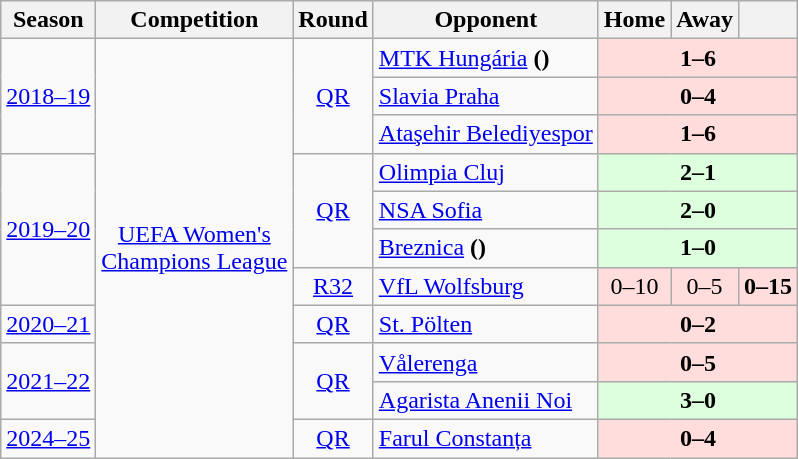<table class="wikitable" style="text-align:center">
<tr>
<th>Season</th>
<th>Competition</th>
<th>Round</th>
<th>Opponent</th>
<th>Home</th>
<th>Away</th>
<th></th>
</tr>
<tr>
<td rowspan="3"><a href='#'>2018–19</a></td>
<td rowspan="11"><a href='#'>UEFA Women's<br>Champions League</a></td>
<td rowspan="3"><a href='#'>QR</a></td>
<td align="left"> <a href='#'>MTK Hungária</a> <strong>()</strong></td>
<td bgcolor="#FFDDDD" colspan="3"><strong>1–6</strong></td>
</tr>
<tr>
<td align="left"> <a href='#'>Slavia Praha</a></td>
<td bgcolor="#FFDDDD" colspan="3"><strong>0–4</strong></td>
</tr>
<tr>
<td align="left"> <a href='#'>Ataşehir Belediyespor</a></td>
<td bgcolor="#FFDDDD" colspan="3"><strong>1–6</strong></td>
</tr>
<tr>
<td rowspan="4"><a href='#'>2019–20</a></td>
<td rowspan="3"><a href='#'>QR</a></td>
<td align="left"> <a href='#'>Olimpia Cluj</a></td>
<td bgcolor="#DDFFDD" colspan="3"><strong>2–1</strong></td>
</tr>
<tr>
<td align="left"> <a href='#'>NSA Sofia</a></td>
<td bgcolor="#DDFFDD" colspan="3"><strong>2–0</strong></td>
</tr>
<tr>
<td align="left"> <a href='#'>Breznica</a> <strong>()</strong></td>
<td bgcolor="#DDFFDD" colspan="3"><strong>1–0</strong></td>
</tr>
<tr>
<td><a href='#'>R32</a></td>
<td align="left"> <a href='#'>VfL Wolfsburg</a></td>
<td bgcolor="#FFDDDD">0–10</td>
<td bgcolor="#FFDDDD">0–5</td>
<td bgcolor="#FFDDDD"><strong>0–15</strong></td>
</tr>
<tr>
<td><a href='#'>2020–21</a></td>
<td><a href='#'>QR</a></td>
<td align="left"> <a href='#'>St. Pölten</a></td>
<td bgcolor="#FFDDDD" colspan="3"><strong>0–2</strong></td>
</tr>
<tr>
<td rowspan="2"><a href='#'>2021–22</a></td>
<td rowspan="2"><a href='#'>QR</a></td>
<td align="left"> <a href='#'>Vålerenga</a></td>
<td bgcolor="#FFDDDD" colspan="3"><strong>0–5</strong></td>
</tr>
<tr>
<td align="left"> <a href='#'>Agarista Anenii Noi</a></td>
<td bgcolor="#DDFFDD" colspan="3"><strong>3–0</strong></td>
</tr>
<tr>
<td><a href='#'>2024–25</a></td>
<td><a href='#'>QR</a></td>
<td align="left"> <a href='#'>Farul Constanța</a></td>
<td bgcolor="#FFDDDD" colspan="3"><strong>0–4</strong></td>
</tr>
</table>
